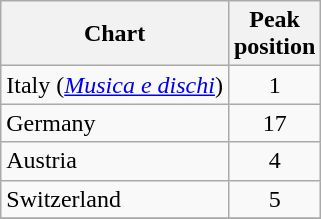<table class="wikitable sortable">
<tr>
<th align="left">Chart</th>
<th align="left">Peak<br>position</th>
</tr>
<tr>
<td align="left">Italy (<em><a href='#'>Musica e dischi</a></em>)</td>
<td align="center">1</td>
</tr>
<tr>
<td align="left">Germany</td>
<td align="center">17</td>
</tr>
<tr>
<td align="left">Austria</td>
<td align="center">4</td>
</tr>
<tr>
<td align="left">Switzerland</td>
<td align="center">5</td>
</tr>
<tr>
</tr>
</table>
